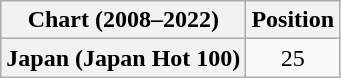<table class="wikitable plainrowheaders" style="text-align:center">
<tr>
<th scope="col">Chart (2008–2022)</th>
<th scope="col">Position</th>
</tr>
<tr>
<th scope="row">Japan (Japan Hot 100)</th>
<td>25</td>
</tr>
</table>
